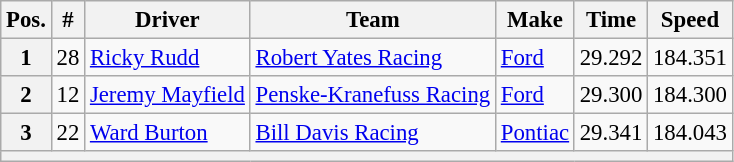<table class="wikitable" style="font-size:95%">
<tr>
<th>Pos.</th>
<th>#</th>
<th>Driver</th>
<th>Team</th>
<th>Make</th>
<th>Time</th>
<th>Speed</th>
</tr>
<tr>
<th>1</th>
<td>28</td>
<td><a href='#'>Ricky Rudd</a></td>
<td><a href='#'>Robert Yates Racing</a></td>
<td><a href='#'>Ford</a></td>
<td>29.292</td>
<td>184.351</td>
</tr>
<tr>
<th>2</th>
<td>12</td>
<td><a href='#'>Jeremy Mayfield</a></td>
<td><a href='#'>Penske-Kranefuss Racing</a></td>
<td><a href='#'>Ford</a></td>
<td>29.300</td>
<td>184.300</td>
</tr>
<tr>
<th>3</th>
<td>22</td>
<td><a href='#'>Ward Burton</a></td>
<td><a href='#'>Bill Davis Racing</a></td>
<td><a href='#'>Pontiac</a></td>
<td>29.341</td>
<td>184.043</td>
</tr>
<tr>
<th colspan="7"></th>
</tr>
</table>
